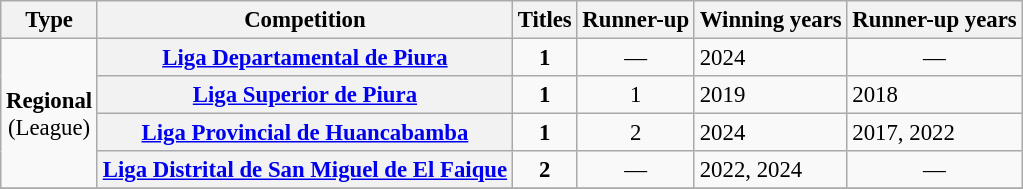<table class="wikitable plainrowheaders" style="font-size:95%; text-align:center;">
<tr>
<th>Type</th>
<th>Competition</th>
<th>Titles</th>
<th>Runner-up</th>
<th>Winning years</th>
<th>Runner-up years</th>
</tr>
<tr>
<td rowspan=4><strong>Regional</strong><br>(League)</td>
<th scope=col><a href='#'>Liga Departamental de Piura</a></th>
<td><strong>1</strong></td>
<td style="text-align:center;">—</td>
<td align="left">2024</td>
<td style="text-align:center;">—</td>
</tr>
<tr>
<th scope=col><a href='#'>Liga Superior de Piura</a></th>
<td><strong>1</strong></td>
<td>1</td>
<td align="left">2019</td>
<td align="left">2018</td>
</tr>
<tr>
<th scope=col><a href='#'>Liga Provincial de Huancabamba</a></th>
<td><strong>1</strong></td>
<td>2</td>
<td align="left">2024</td>
<td align="left">2017, 2022</td>
</tr>
<tr>
<th scope=col><a href='#'>Liga Distrital de San Miguel de El Faique</a></th>
<td><strong>2</strong></td>
<td style="text-align:center;">—</td>
<td align="left">2022, 2024</td>
<td style="text-align:center;">—</td>
</tr>
<tr>
</tr>
</table>
